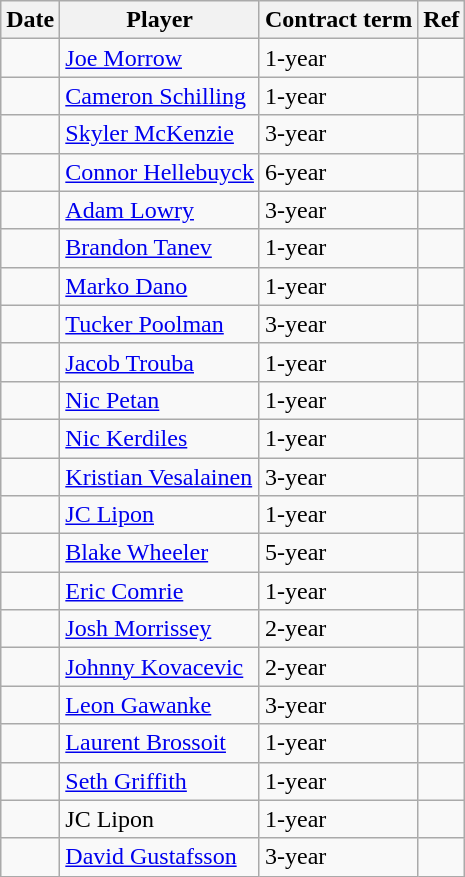<table class="wikitable">
<tr>
<th>Date</th>
<th>Player</th>
<th>Contract term</th>
<th>Ref</th>
</tr>
<tr>
<td></td>
<td><a href='#'>Joe Morrow</a></td>
<td>1-year</td>
<td></td>
</tr>
<tr>
<td></td>
<td><a href='#'>Cameron Schilling</a></td>
<td>1-year</td>
<td></td>
</tr>
<tr>
<td></td>
<td><a href='#'>Skyler McKenzie</a></td>
<td>3-year</td>
<td></td>
</tr>
<tr>
<td></td>
<td><a href='#'>Connor Hellebuyck</a></td>
<td>6-year</td>
<td></td>
</tr>
<tr>
<td></td>
<td><a href='#'>Adam Lowry</a></td>
<td>3-year</td>
<td></td>
</tr>
<tr>
<td></td>
<td><a href='#'>Brandon Tanev</a></td>
<td>1-year</td>
<td></td>
</tr>
<tr>
<td></td>
<td><a href='#'>Marko Dano</a></td>
<td>1-year</td>
<td></td>
</tr>
<tr>
<td></td>
<td><a href='#'>Tucker Poolman</a></td>
<td>3-year</td>
<td></td>
</tr>
<tr>
<td></td>
<td><a href='#'>Jacob Trouba</a></td>
<td>1-year</td>
<td></td>
</tr>
<tr>
<td></td>
<td><a href='#'>Nic Petan</a></td>
<td>1-year</td>
<td></td>
</tr>
<tr>
<td></td>
<td><a href='#'>Nic Kerdiles</a></td>
<td>1-year</td>
<td></td>
</tr>
<tr>
<td></td>
<td><a href='#'>Kristian Vesalainen</a></td>
<td>3-year</td>
<td></td>
</tr>
<tr>
<td></td>
<td><a href='#'>JC Lipon</a></td>
<td>1-year</td>
<td></td>
</tr>
<tr>
<td></td>
<td><a href='#'>Blake Wheeler</a></td>
<td>5-year</td>
<td></td>
</tr>
<tr>
<td></td>
<td><a href='#'>Eric Comrie</a></td>
<td>1-year</td>
<td></td>
</tr>
<tr>
<td></td>
<td><a href='#'>Josh Morrissey</a></td>
<td>2-year</td>
<td></td>
</tr>
<tr>
<td></td>
<td><a href='#'>Johnny Kovacevic</a></td>
<td>2-year</td>
<td></td>
</tr>
<tr>
<td></td>
<td><a href='#'>Leon Gawanke</a></td>
<td>3-year</td>
<td></td>
</tr>
<tr>
<td></td>
<td><a href='#'>Laurent Brossoit</a></td>
<td>1-year</td>
<td></td>
</tr>
<tr>
<td></td>
<td><a href='#'>Seth Griffith</a></td>
<td>1-year</td>
<td></td>
</tr>
<tr>
<td></td>
<td>JC Lipon</td>
<td>1-year</td>
<td></td>
</tr>
<tr>
<td></td>
<td><a href='#'>David Gustafsson</a></td>
<td>3-year</td>
<td></td>
</tr>
</table>
